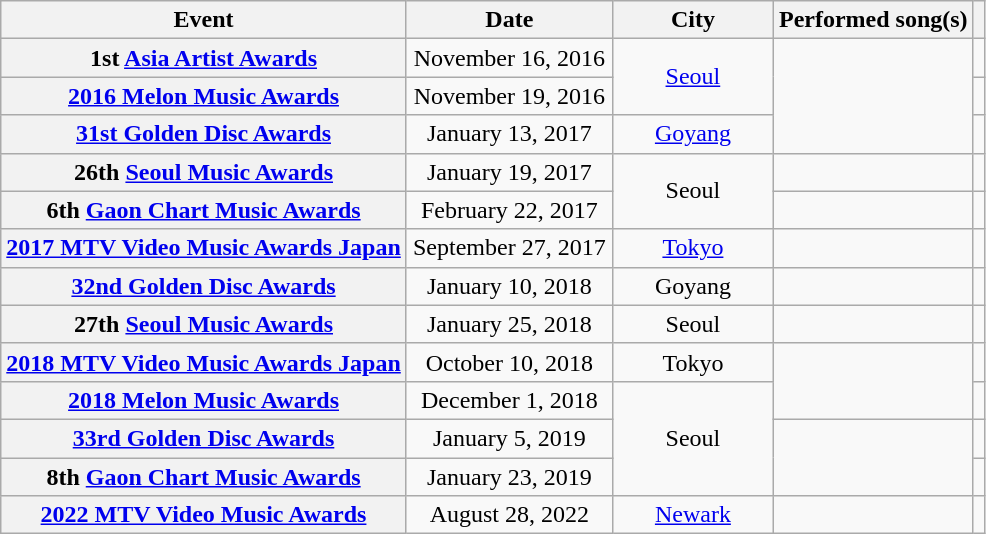<table class="wikitable sortable plainrowheaders" style="text-align:center;">
<tr>
<th>Event</th>
<th width="130">Date</th>
<th width="100">City</th>
<th>Performed song(s)</th>
<th scope="col" class="unsortable"></th>
</tr>
<tr>
<th scope="row" style="text-align:center;">1st <a href='#'>Asia Artist Awards</a></th>
<td>November 16, 2016</td>
<td rowspan = "2"><a href='#'>Seoul</a></td>
<td rowspan = "3"></td>
<td></td>
</tr>
<tr>
<th scope="row" style="text-align:center;"><a href='#'>2016 Melon Music Awards</a></th>
<td>November 19, 2016</td>
<td></td>
</tr>
<tr>
<th scope="row" style="text-align:center;"><a href='#'>31st Golden Disc Awards</a></th>
<td>January 13, 2017</td>
<td><a href='#'>Goyang</a></td>
<td></td>
</tr>
<tr>
<th scope="row" style="text-align:center;">26th <a href='#'>Seoul Music Awards</a></th>
<td>January 19, 2017</td>
<td rowspan="2">Seoul</td>
<td></td>
<td></td>
</tr>
<tr>
<th scope="row" style="text-align:center;">6th <a href='#'>Gaon Chart Music Awards</a></th>
<td>February 22, 2017</td>
<td></td>
<td></td>
</tr>
<tr>
<th scope="row" style="text-align:center;"><a href='#'>2017 MTV Video Music Awards Japan</a></th>
<td>September 27, 2017</td>
<td><a href='#'>Tokyo</a></td>
<td></td>
<td></td>
</tr>
<tr>
<th scope="row" style="text-align:center;"><a href='#'>32nd Golden Disc Awards</a></th>
<td>January 10, 2018</td>
<td>Goyang</td>
<td></td>
<td></td>
</tr>
<tr>
<th scope="row" style="text-align:center;">27th <a href='#'>Seoul Music Awards</a></th>
<td>January 25, 2018</td>
<td>Seoul</td>
<td></td>
<td></td>
</tr>
<tr>
<th scope="row" style="text-align:center;"><a href='#'>2018 MTV Video Music Awards Japan</a></th>
<td>October 10, 2018</td>
<td>Tokyo</td>
<td rowspan="2"></td>
<td></td>
</tr>
<tr>
<th scope="row" style="text-align:center;"><a href='#'>2018 Melon Music Awards</a></th>
<td>December 1, 2018</td>
<td rowspan="3">Seoul</td>
<td></td>
</tr>
<tr>
<th scope="row" style="text-align:center;"><a href='#'>33rd Golden Disc Awards</a></th>
<td>January 5, 2019</td>
<td rowspan="2"></td>
<td></td>
</tr>
<tr>
<th scope="row" style="text-align:center;">8th <a href='#'>Gaon Chart Music Awards</a></th>
<td>January 23, 2019</td>
<td></td>
</tr>
<tr>
<th scope="row" style="text-align:center;"><a href='#'>2022 MTV Video Music Awards</a></th>
<td>August 28, 2022</td>
<td><a href='#'>Newark</a></td>
<td></td>
<td></td>
</tr>
</table>
